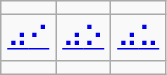<table class="wikitable noresize nowrap" style="text-align: center; font-size: larger;">
<tr>
<td></td>
<td></td>
<td></td>
</tr>
<tr>
<td><a href='#'>⠴</a><a href='#'>⠊</a></td>
<td><a href='#'>⠴</a><a href='#'>⠕</a></td>
<td><a href='#'>⠴</a><a href='#'>⠥</a></td>
</tr>
<tr>
<td></td>
<td></td>
<td></td>
</tr>
</table>
